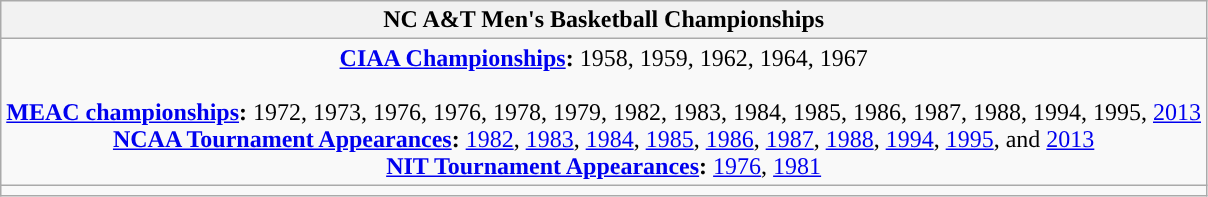<table class="wikitable">
<tr>
<th>NC A&T Men's Basketball Championships</th>
</tr>
<tr style="text-align:center;">
<td><strong><a href='#'>CIAA Championships</a>:</strong> 1958, 1959, 1962, 1964, 1967 <br><br><strong><a href='#'>MEAC championships</a>:</strong> 1972, 1973, 1976, 1976, 1978, 1979, 1982, 1983, 1984, 1985, 1986, 1987, 1988, 1994, 1995, <a href='#'>2013</a> <br>
<strong><a href='#'>NCAA Tournament Appearances</a>:</strong> <a href='#'>1982</a>, <a href='#'>1983</a>, <a href='#'>1984</a>, <a href='#'>1985</a>, <a href='#'>1986</a>, <a href='#'>1987</a>, <a href='#'>1988</a>, <a href='#'>1994</a>, <a href='#'>1995</a>, and <a href='#'>2013</a> <br>
<strong><a href='#'>NIT Tournament Appearances</a>:</strong> <a href='#'>1976</a>, <a href='#'>1981</a> <br></td>
</tr>
<tr style="text-align:center;">
<td></td>
</tr>
</table>
